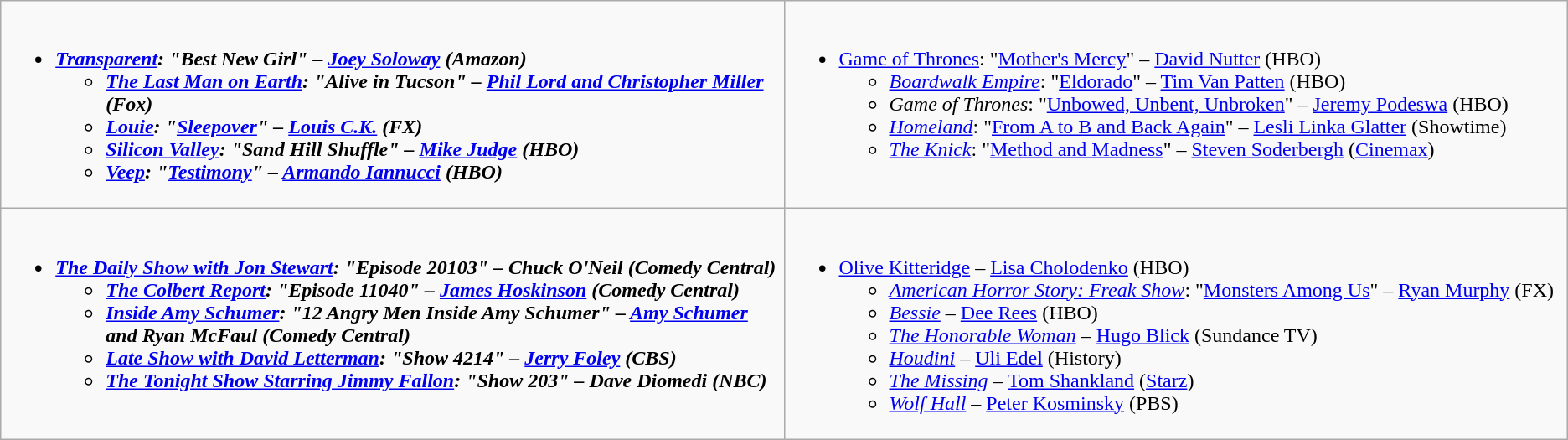<table class="wikitable">
<tr>
<td style="vertical-align:top;" width="50%"><br><ul><li><strong><em><a href='#'>Transparent</a><em>: "Best New Girl" – <a href='#'>Joey Soloway</a> (Amazon)<strong><ul><li></em><a href='#'>The Last Man on Earth</a><em>: "Alive in Tucson" – <a href='#'>Phil Lord and Christopher Miller</a> (Fox)</li><li></em><a href='#'>Louie</a><em>: "<a href='#'>Sleepover</a>" – <a href='#'>Louis C.K.</a> (FX)</li><li></em><a href='#'>Silicon Valley</a><em>: "Sand Hill Shuffle" – <a href='#'>Mike Judge</a> (HBO)</li><li></em><a href='#'>Veep</a><em>: "<a href='#'>Testimony</a>" – <a href='#'>Armando Iannucci</a> (HBO)</li></ul></li></ul></td>
<td style="vertical-align:top;" width="50%"><br><ul><li></em></strong><a href='#'>Game of Thrones</a></em>: "<a href='#'>Mother's Mercy</a>" – <a href='#'>David Nutter</a> (HBO)</strong><ul><li><em><a href='#'>Boardwalk Empire</a></em>: "<a href='#'>Eldorado</a>" – <a href='#'>Tim Van Patten</a> (HBO)</li><li><em>Game of Thrones</em>: "<a href='#'>Unbowed, Unbent, Unbroken</a>" – <a href='#'>Jeremy Podeswa</a> (HBO)</li><li><em><a href='#'>Homeland</a></em>: "<a href='#'>From A to B and Back Again</a>" – <a href='#'>Lesli Linka Glatter</a> (Showtime)</li><li><em><a href='#'>The Knick</a></em>: "<a href='#'>Method and Madness</a>" – <a href='#'>Steven Soderbergh</a> (<a href='#'>Cinemax</a>)</li></ul></li></ul></td>
</tr>
<tr>
<td style="vertical-align:top;" width="50%"><br><ul><li><strong><em><a href='#'>The Daily Show with Jon Stewart</a><em>: "Episode 20103" – Chuck O'Neil (Comedy Central)<strong><ul><li></em><a href='#'>The Colbert Report</a><em>: "Episode 11040" – <a href='#'>James Hoskinson</a> (Comedy Central)</li><li></em><a href='#'>Inside Amy Schumer</a><em>: "12 Angry Men Inside Amy Schumer" – <a href='#'>Amy Schumer</a> and Ryan McFaul (Comedy Central)</li><li></em><a href='#'>Late Show with David Letterman</a><em>: "Show 4214" – <a href='#'>Jerry Foley</a> (CBS)</li><li></em><a href='#'>The Tonight Show Starring Jimmy Fallon</a><em>: "Show 203" – Dave Diomedi (NBC)</li></ul></li></ul></td>
<td style="vertical-align:top;" width="50%"><br><ul><li></em></strong><a href='#'>Olive Kitteridge</a></em> – <a href='#'>Lisa Cholodenko</a> (HBO)</strong><ul><li><em><a href='#'>American Horror Story: Freak Show</a></em>: "<a href='#'>Monsters Among Us</a>" – <a href='#'>Ryan Murphy</a> (FX)</li><li><em><a href='#'>Bessie</a></em> – <a href='#'>Dee Rees</a> (HBO)</li><li><em><a href='#'>The Honorable Woman</a></em> – <a href='#'>Hugo Blick</a> (Sundance TV)</li><li><em><a href='#'>Houdini</a></em> – <a href='#'>Uli Edel</a> (History)</li><li><em><a href='#'>The Missing</a></em> – <a href='#'>Tom Shankland</a> (<a href='#'>Starz</a>)</li><li><em><a href='#'>Wolf Hall</a></em> – <a href='#'>Peter Kosminsky</a> (PBS)</li></ul></li></ul></td>
</tr>
</table>
